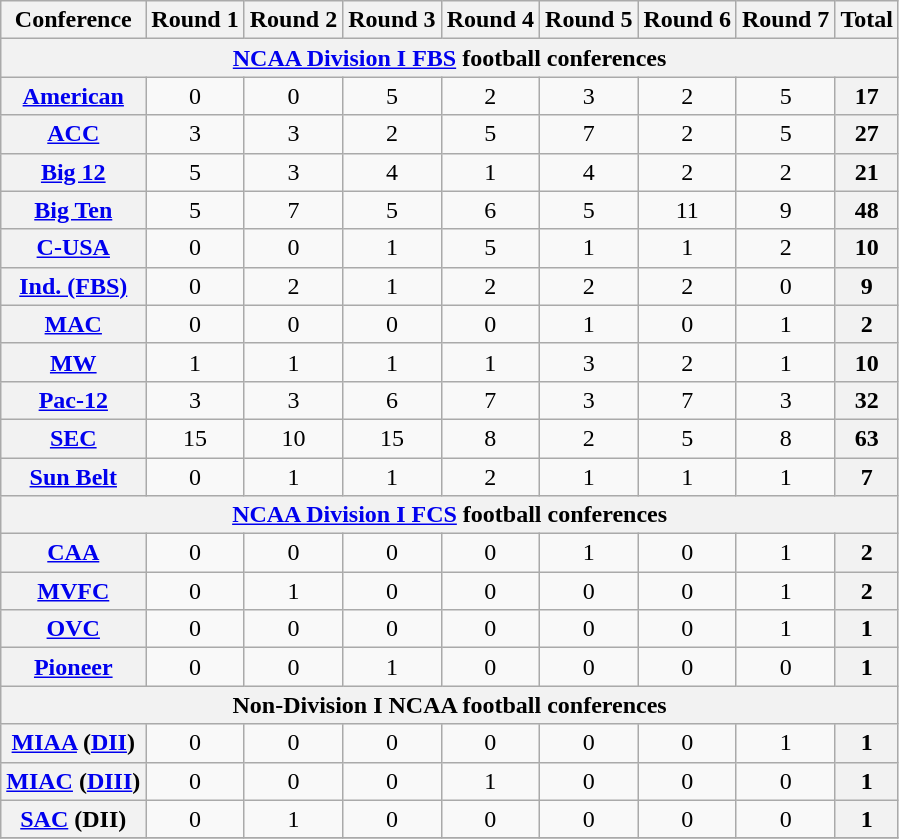<table class="wikitable sortable" style="text-align:center">
<tr>
<th>Conference</th>
<th>Round 1</th>
<th>Round 2</th>
<th>Round 3</th>
<th>Round 4</th>
<th>Round 5</th>
<th>Round 6</th>
<th>Round 7</th>
<th>Total</th>
</tr>
<tr>
<th colspan=9><a href='#'>NCAA Division I FBS</a> football conferences</th>
</tr>
<tr>
<th><a href='#'>American</a></th>
<td>0</td>
<td>0</td>
<td>5</td>
<td>2</td>
<td>3</td>
<td>2</td>
<td>5</td>
<td style="background:#f2f2f2;text-align:center"><strong>17</strong></td>
</tr>
<tr>
<th><a href='#'>ACC</a></th>
<td>3</td>
<td>3</td>
<td>2</td>
<td>5</td>
<td>7</td>
<td>2</td>
<td>5</td>
<td style="background:#f2f2f2;text-align:center"><strong>27</strong></td>
</tr>
<tr>
<th><a href='#'>Big 12</a></th>
<td>5</td>
<td>3</td>
<td>4</td>
<td>1</td>
<td>4</td>
<td>2</td>
<td>2</td>
<td style="background:#f2f2f2;text-align:center"><strong>21</strong></td>
</tr>
<tr>
<th><a href='#'>Big Ten</a></th>
<td>5</td>
<td>7</td>
<td>5</td>
<td>6</td>
<td>5</td>
<td>11</td>
<td>9</td>
<td style="background:#f2f2f2;text-align:center"><strong>48</strong></td>
</tr>
<tr>
<th><a href='#'>C-USA</a></th>
<td>0</td>
<td>0</td>
<td>1</td>
<td>5</td>
<td>1</td>
<td>1</td>
<td>2</td>
<td style="background:#f2f2f2;text-align:center"><strong>10</strong></td>
</tr>
<tr>
<th><a href='#'>Ind. (FBS)</a></th>
<td>0</td>
<td>2</td>
<td>1</td>
<td>2</td>
<td>2</td>
<td>2</td>
<td>0</td>
<td style="background:#f2f2f2;text-align:center"><strong>9</strong></td>
</tr>
<tr>
<th><a href='#'>MAC</a></th>
<td>0</td>
<td>0</td>
<td>0</td>
<td>0</td>
<td>1</td>
<td>0</td>
<td>1</td>
<td style="background:#f2f2f2;text-align:center"><strong>2</strong></td>
</tr>
<tr>
<th><a href='#'>MW</a></th>
<td>1</td>
<td>1</td>
<td>1</td>
<td>1</td>
<td>3</td>
<td>2</td>
<td>1</td>
<td style="background:#f2f2f2;text-align:center"><strong>10</strong></td>
</tr>
<tr>
<th><a href='#'>Pac-12</a></th>
<td>3</td>
<td>3</td>
<td>6</td>
<td>7</td>
<td>3</td>
<td>7</td>
<td>3</td>
<td style="background:#f2f2f2;text-align:center"><strong>32</strong></td>
</tr>
<tr>
<th><a href='#'>SEC</a></th>
<td>15</td>
<td>10</td>
<td>15</td>
<td>8</td>
<td>2</td>
<td>5</td>
<td>8</td>
<td style="background:#f2f2f2;text-align:center"><strong>63</strong></td>
</tr>
<tr>
<th><a href='#'>Sun Belt</a></th>
<td>0</td>
<td>1</td>
<td>1</td>
<td>2</td>
<td>1</td>
<td>1</td>
<td>1</td>
<td style="background:#f2f2f2;text-align:center"><strong>7</strong></td>
</tr>
<tr>
<th colspan=9><a href='#'>NCAA Division I FCS</a> football conferences</th>
</tr>
<tr>
<th><a href='#'>CAA</a></th>
<td>0</td>
<td>0</td>
<td>0</td>
<td>0</td>
<td>1</td>
<td>0</td>
<td>1</td>
<td style="background:#f2f2f2;text-align:center"><strong>2</strong></td>
</tr>
<tr>
<th><a href='#'>MVFC</a></th>
<td>0</td>
<td>1</td>
<td>0</td>
<td>0</td>
<td>0</td>
<td>0</td>
<td>1</td>
<td style="background:#f2f2f2;text-align:center"><strong>2</strong></td>
</tr>
<tr>
<th><a href='#'>OVC</a></th>
<td>0</td>
<td>0</td>
<td>0</td>
<td>0</td>
<td>0</td>
<td>0</td>
<td>1</td>
<td style="background:#f2f2f2;text-align:center"><strong>1</strong></td>
</tr>
<tr>
<th><a href='#'>Pioneer</a></th>
<td>0</td>
<td>0</td>
<td>1</td>
<td>0</td>
<td>0</td>
<td>0</td>
<td>0</td>
<td style="background:#f2f2f2;text-align:center"><strong>1</strong></td>
</tr>
<tr>
<th colspan=9>Non-Division I NCAA football conferences</th>
</tr>
<tr>
<th><a href='#'>MIAA</a> (<a href='#'>DII</a>)</th>
<td>0</td>
<td>0</td>
<td>0</td>
<td>0</td>
<td>0</td>
<td>0</td>
<td>1</td>
<td style="background:#f2f2f2;text-align:center"><strong>1</strong></td>
</tr>
<tr>
<th><a href='#'>MIAC</a> (<a href='#'>DIII</a>)</th>
<td>0</td>
<td>0</td>
<td>0</td>
<td>1</td>
<td>0</td>
<td>0</td>
<td>0</td>
<td style="background:#f2f2f2;text-align:center"><strong>1</strong></td>
</tr>
<tr>
<th><a href='#'>SAC</a> (DII)</th>
<td>0</td>
<td>1</td>
<td>0</td>
<td>0</td>
<td>0</td>
<td>0</td>
<td>0</td>
<td style="background:#f2f2f2;text-align:center"><strong>1</strong></td>
</tr>
<tr>
</tr>
</table>
